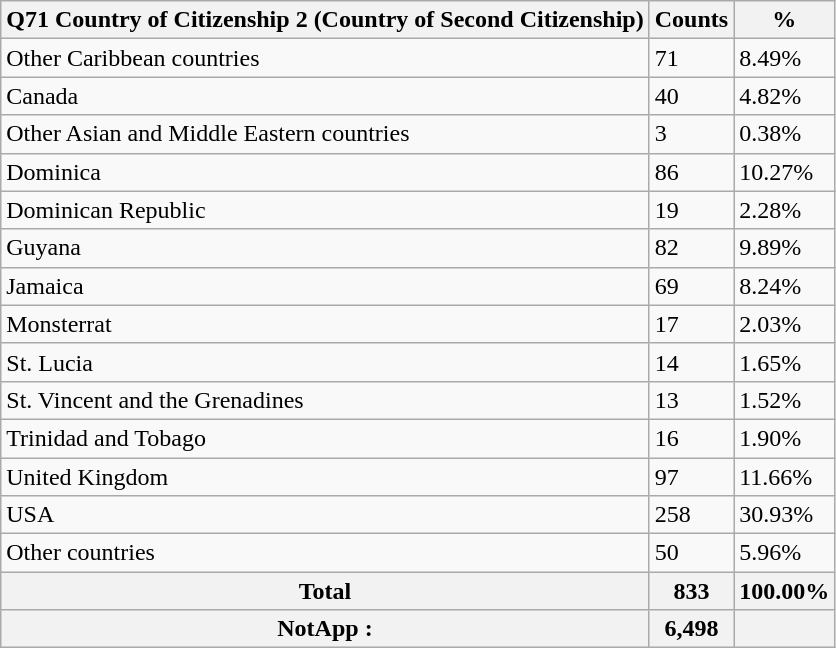<table class="wikitable sortable">
<tr>
<th>Q71 Country of Citizenship 2 (Country of Second Citizenship)</th>
<th>Counts</th>
<th>%</th>
</tr>
<tr>
<td>Other Caribbean countries</td>
<td>71</td>
<td>8.49%</td>
</tr>
<tr>
<td>Canada</td>
<td>40</td>
<td>4.82%</td>
</tr>
<tr>
<td>Other Asian and Middle Eastern countries</td>
<td>3</td>
<td>0.38%</td>
</tr>
<tr>
<td>Dominica</td>
<td>86</td>
<td>10.27%</td>
</tr>
<tr>
<td>Dominican Republic</td>
<td>19</td>
<td>2.28%</td>
</tr>
<tr>
<td>Guyana</td>
<td>82</td>
<td>9.89%</td>
</tr>
<tr>
<td>Jamaica</td>
<td>69</td>
<td>8.24%</td>
</tr>
<tr>
<td>Monsterrat</td>
<td>17</td>
<td>2.03%</td>
</tr>
<tr>
<td>St. Lucia</td>
<td>14</td>
<td>1.65%</td>
</tr>
<tr>
<td>St. Vincent and the Grenadines</td>
<td>13</td>
<td>1.52%</td>
</tr>
<tr>
<td>Trinidad and Tobago</td>
<td>16</td>
<td>1.90%</td>
</tr>
<tr>
<td>United Kingdom</td>
<td>97</td>
<td>11.66%</td>
</tr>
<tr>
<td>USA</td>
<td>258</td>
<td>30.93%</td>
</tr>
<tr>
<td>Other countries</td>
<td>50</td>
<td>5.96%</td>
</tr>
<tr>
<th>Total</th>
<th>833</th>
<th>100.00%</th>
</tr>
<tr>
<th>NotApp :</th>
<th>6,498</th>
<th></th>
</tr>
</table>
